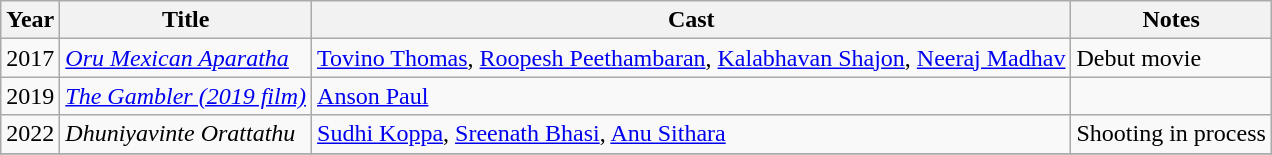<table class=wikitable>
<tr>
<th>Year</th>
<th>Title</th>
<th>Cast</th>
<th>Notes</th>
</tr>
<tr>
<td>2017</td>
<td><em><a href='#'>Oru Mexican Aparatha</a></em></td>
<td><a href='#'>Tovino Thomas</a>, <a href='#'>Roopesh Peethambaran</a>, <a href='#'>Kalabhavan Shajon</a>, <a href='#'>Neeraj Madhav</a></td>
<td>Debut movie</td>
</tr>
<tr>
<td>2019</td>
<td><em><a href='#'>The Gambler (2019 film)</a></em></td>
<td><a href='#'>Anson Paul</a></td>
<td></td>
</tr>
<tr>
<td>2022</td>
<td><em>Dhuniyavinte Orattathu</em></td>
<td><a href='#'>Sudhi Koppa</a>, <a href='#'>Sreenath Bhasi</a>, <a href='#'>Anu Sithara</a></td>
<td>Shooting in process</td>
</tr>
<tr>
</tr>
</table>
